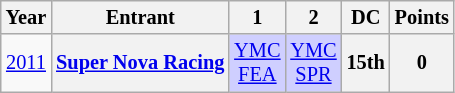<table class="wikitable" style="text-align:center; font-size:85%">
<tr>
<th>Year</th>
<th>Entrant</th>
<th>1</th>
<th>2</th>
<th>DC</th>
<th>Points</th>
</tr>
<tr>
<td><a href='#'>2011</a></td>
<th nowrap><a href='#'>Super Nova Racing</a></th>
<td style="background:#CFCFFF;"><a href='#'>YMC<br>FEA</a><br></td>
<td style="background:#CFCFFF;"><a href='#'>YMC<br>SPR</a><br></td>
<th>15th</th>
<th>0</th>
</tr>
</table>
